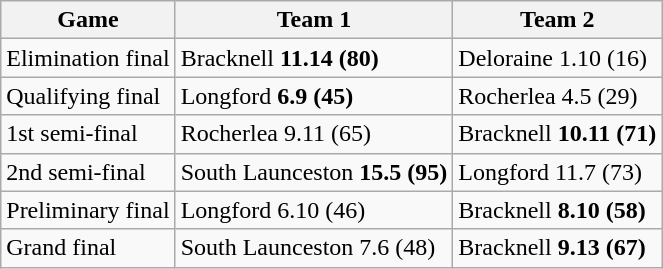<table class="wikitable">
<tr>
<th>Game</th>
<th>Team 1</th>
<th>Team 2</th>
</tr>
<tr>
<td>Elimination final</td>
<td>Bracknell <strong>11.14 (80)</strong></td>
<td>Deloraine 1.10 (16)</td>
</tr>
<tr>
<td>Qualifying final</td>
<td>Longford <strong>6.9 (45)</strong></td>
<td>Rocherlea 4.5 (29)</td>
</tr>
<tr>
<td>1st semi-final</td>
<td>Rocherlea 9.11 (65)</td>
<td>Bracknell <strong>10.11 (71)</strong></td>
</tr>
<tr>
<td>2nd semi-final</td>
<td>South Launceston <strong>15.5 (95) </strong></td>
<td>Longford 11.7 (73)</td>
</tr>
<tr>
<td>Preliminary final</td>
<td>Longford 6.10 (46)</td>
<td>Bracknell <strong>8.10 (58)</strong></td>
</tr>
<tr>
<td>Grand final</td>
<td>South Launceston 7.6 (48)</td>
<td>Bracknell <strong>9.13 (67)</strong></td>
</tr>
</table>
